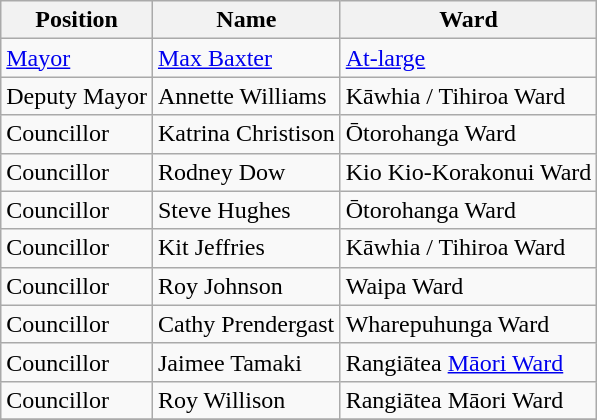<table class="wikitable">
<tr>
<th>Position</th>
<th>Name</th>
<th>Ward</th>
</tr>
<tr>
<td><a href='#'>Mayor</a></td>
<td><a href='#'>Max Baxter</a></td>
<td><a href='#'>At-large</a></td>
</tr>
<tr>
<td>Deputy Mayor</td>
<td>Annette Williams</td>
<td>Kāwhia / Tihiroa Ward</td>
</tr>
<tr>
<td>Councillor</td>
<td>Katrina Christison</td>
<td>Ōtorohanga Ward</td>
</tr>
<tr>
<td>Councillor</td>
<td>Rodney Dow</td>
<td>Kio Kio-Korakonui Ward</td>
</tr>
<tr>
<td>Councillor</td>
<td>Steve Hughes</td>
<td>Ōtorohanga Ward</td>
</tr>
<tr>
<td>Councillor</td>
<td>Kit Jeffries</td>
<td>Kāwhia / Tihiroa Ward</td>
</tr>
<tr>
<td>Councillor</td>
<td>Roy Johnson</td>
<td>Waipa Ward</td>
</tr>
<tr>
<td>Councillor</td>
<td>Cathy Prendergast</td>
<td>Wharepuhunga Ward</td>
</tr>
<tr>
<td>Councillor</td>
<td>Jaimee Tamaki</td>
<td>Rangiātea <a href='#'>Māori Ward</a></td>
</tr>
<tr>
<td>Councillor</td>
<td>Roy Willison</td>
<td>Rangiātea Māori Ward</td>
</tr>
<tr>
</tr>
</table>
